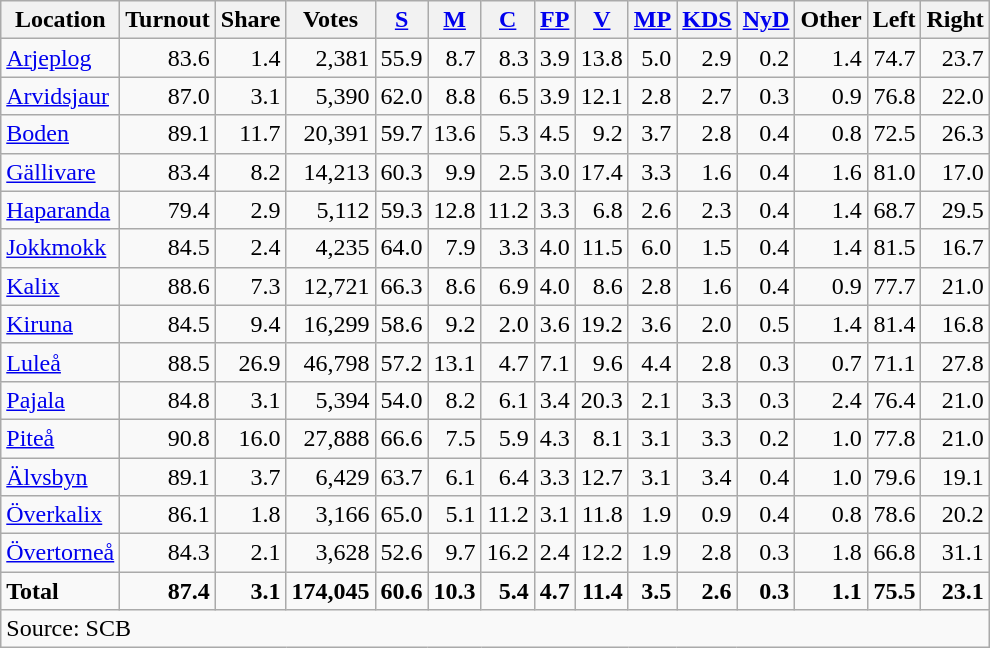<table class="wikitable sortable" style=text-align:right>
<tr>
<th>Location</th>
<th>Turnout</th>
<th>Share</th>
<th>Votes</th>
<th><a href='#'>S</a></th>
<th><a href='#'>M</a></th>
<th><a href='#'>C</a></th>
<th><a href='#'>FP</a></th>
<th><a href='#'>V</a></th>
<th><a href='#'>MP</a></th>
<th><a href='#'>KDS</a></th>
<th><a href='#'>NyD</a></th>
<th>Other</th>
<th>Left</th>
<th>Right</th>
</tr>
<tr>
<td align=left><a href='#'>Arjeplog</a></td>
<td>83.6</td>
<td>1.4</td>
<td>2,381</td>
<td>55.9</td>
<td>8.7</td>
<td>8.3</td>
<td>3.9</td>
<td>13.8</td>
<td>5.0</td>
<td>2.9</td>
<td>0.2</td>
<td>1.4</td>
<td>74.7</td>
<td>23.7</td>
</tr>
<tr>
<td align=left><a href='#'>Arvidsjaur</a></td>
<td>87.0</td>
<td>3.1</td>
<td>5,390</td>
<td>62.0</td>
<td>8.8</td>
<td>6.5</td>
<td>3.9</td>
<td>12.1</td>
<td>2.8</td>
<td>2.7</td>
<td>0.3</td>
<td>0.9</td>
<td>76.8</td>
<td>22.0</td>
</tr>
<tr>
<td align=left><a href='#'>Boden</a></td>
<td>89.1</td>
<td>11.7</td>
<td>20,391</td>
<td>59.7</td>
<td>13.6</td>
<td>5.3</td>
<td>4.5</td>
<td>9.2</td>
<td>3.7</td>
<td>2.8</td>
<td>0.4</td>
<td>0.8</td>
<td>72.5</td>
<td>26.3</td>
</tr>
<tr>
<td align=left><a href='#'>Gällivare</a></td>
<td>83.4</td>
<td>8.2</td>
<td>14,213</td>
<td>60.3</td>
<td>9.9</td>
<td>2.5</td>
<td>3.0</td>
<td>17.4</td>
<td>3.3</td>
<td>1.6</td>
<td>0.4</td>
<td>1.6</td>
<td>81.0</td>
<td>17.0</td>
</tr>
<tr>
<td align=left><a href='#'>Haparanda</a></td>
<td>79.4</td>
<td>2.9</td>
<td>5,112</td>
<td>59.3</td>
<td>12.8</td>
<td>11.2</td>
<td>3.3</td>
<td>6.8</td>
<td>2.6</td>
<td>2.3</td>
<td>0.4</td>
<td>1.4</td>
<td>68.7</td>
<td>29.5</td>
</tr>
<tr>
<td align=left><a href='#'>Jokkmokk</a></td>
<td>84.5</td>
<td>2.4</td>
<td>4,235</td>
<td>64.0</td>
<td>7.9</td>
<td>3.3</td>
<td>4.0</td>
<td>11.5</td>
<td>6.0</td>
<td>1.5</td>
<td>0.4</td>
<td>1.4</td>
<td>81.5</td>
<td>16.7</td>
</tr>
<tr>
<td align=left><a href='#'>Kalix</a></td>
<td>88.6</td>
<td>7.3</td>
<td>12,721</td>
<td>66.3</td>
<td>8.6</td>
<td>6.9</td>
<td>4.0</td>
<td>8.6</td>
<td>2.8</td>
<td>1.6</td>
<td>0.4</td>
<td>0.9</td>
<td>77.7</td>
<td>21.0</td>
</tr>
<tr>
<td align=left><a href='#'>Kiruna</a></td>
<td>84.5</td>
<td>9.4</td>
<td>16,299</td>
<td>58.6</td>
<td>9.2</td>
<td>2.0</td>
<td>3.6</td>
<td>19.2</td>
<td>3.6</td>
<td>2.0</td>
<td>0.5</td>
<td>1.4</td>
<td>81.4</td>
<td>16.8</td>
</tr>
<tr>
<td align=left><a href='#'>Luleå</a></td>
<td>88.5</td>
<td>26.9</td>
<td>46,798</td>
<td>57.2</td>
<td>13.1</td>
<td>4.7</td>
<td>7.1</td>
<td>9.6</td>
<td>4.4</td>
<td>2.8</td>
<td>0.3</td>
<td>0.7</td>
<td>71.1</td>
<td>27.8</td>
</tr>
<tr>
<td align=left><a href='#'>Pajala</a></td>
<td>84.8</td>
<td>3.1</td>
<td>5,394</td>
<td>54.0</td>
<td>8.2</td>
<td>6.1</td>
<td>3.4</td>
<td>20.3</td>
<td>2.1</td>
<td>3.3</td>
<td>0.3</td>
<td>2.4</td>
<td>76.4</td>
<td>21.0</td>
</tr>
<tr>
<td align=left><a href='#'>Piteå</a></td>
<td>90.8</td>
<td>16.0</td>
<td>27,888</td>
<td>66.6</td>
<td>7.5</td>
<td>5.9</td>
<td>4.3</td>
<td>8.1</td>
<td>3.1</td>
<td>3.3</td>
<td>0.2</td>
<td>1.0</td>
<td>77.8</td>
<td>21.0</td>
</tr>
<tr>
<td align=left><a href='#'>Älvsbyn</a></td>
<td>89.1</td>
<td>3.7</td>
<td>6,429</td>
<td>63.7</td>
<td>6.1</td>
<td>6.4</td>
<td>3.3</td>
<td>12.7</td>
<td>3.1</td>
<td>3.4</td>
<td>0.4</td>
<td>1.0</td>
<td>79.6</td>
<td>19.1</td>
</tr>
<tr>
<td align=left><a href='#'>Överkalix</a></td>
<td>86.1</td>
<td>1.8</td>
<td>3,166</td>
<td>65.0</td>
<td>5.1</td>
<td>11.2</td>
<td>3.1</td>
<td>11.8</td>
<td>1.9</td>
<td>0.9</td>
<td>0.4</td>
<td>0.8</td>
<td>78.6</td>
<td>20.2</td>
</tr>
<tr>
<td align=left><a href='#'>Övertorneå</a></td>
<td>84.3</td>
<td>2.1</td>
<td>3,628</td>
<td>52.6</td>
<td>9.7</td>
<td>16.2</td>
<td>2.4</td>
<td>12.2</td>
<td>1.9</td>
<td>2.8</td>
<td>0.3</td>
<td>1.8</td>
<td>66.8</td>
<td>31.1</td>
</tr>
<tr>
<td align=left><strong>Total</strong></td>
<td><strong>87.4</strong></td>
<td><strong>3.1</strong></td>
<td><strong>174,045</strong></td>
<td><strong>60.6</strong></td>
<td><strong>10.3</strong></td>
<td><strong>5.4</strong></td>
<td><strong>4.7</strong></td>
<td><strong>11.4</strong></td>
<td><strong>3.5</strong></td>
<td><strong>2.6</strong></td>
<td><strong>0.3</strong></td>
<td><strong>1.1</strong></td>
<td><strong>75.5</strong></td>
<td><strong>23.1</strong></td>
</tr>
<tr>
<td align=left colspan=15>Source: SCB </td>
</tr>
</table>
